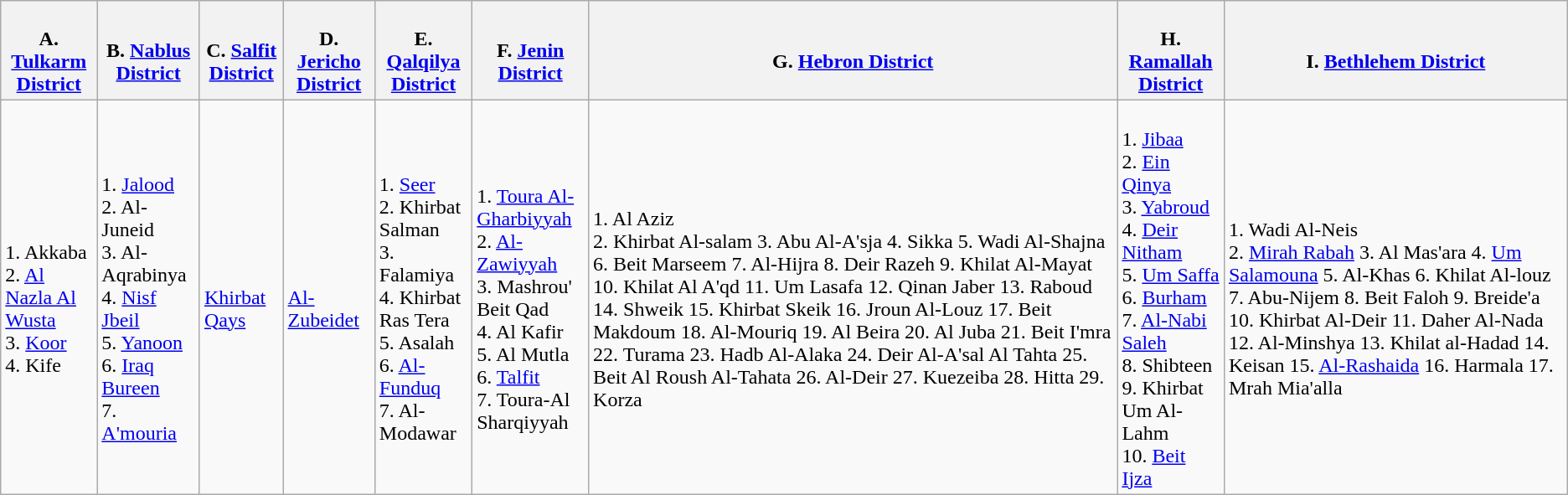<table class="wikitable">
<tr>
<th><br>A. <a href='#'>Tulkarm District</a></th>
<th><br>B. <a href='#'> Nablus District</a></th>
<th><br>C. <a href='#'> Salfit District</a></th>
<th><br>D. <a href='#'> Jericho District</a></th>
<th><br>E. <a href='#'> Qalqilya District</a></th>
<th><br>F. <a href='#'> Jenin District</a></th>
<th><br>G. <a href='#'> Hebron District</a></th>
<th><br>H. <a href='#'> Ramallah District</a></th>
<th><br>I. <a href='#'> Bethlehem District</a></th>
</tr>
<tr>
<td><br>1. Akkaba<br>2. <a href='#'>Al Nazla Al Wusta</a><br>3. <a href='#'> Koor</a><br>4. Kife</td>
<td><br>1. <a href='#'>Jalood</a><br>2. Al-Juneid<br>3. Al-Aqrabinya<br>4. <a href='#'>Nisf Jbeil</a><br>5. <a href='#'>Yanoon</a><br>6. <a href='#'>Iraq Bureen</a><br>7. <a href='#'>A'mouria</a></td>
<td><br><a href='#'>Khirbat Qays</a></td>
<td><br><a href='#'>Al-Zubeidet</a></td>
<td><br>1. <a href='#'>Seer</a><br>2. Khirbat Salman<br>3. Falamiya<br>4. Khirbat Ras Tera<br>5. Asalah<br>6. <a href='#'>Al-Funduq</a><br>7. Al-Modawar</td>
<td><br>1. <a href='#'>Toura Al-Gharbiyyah</a><br>2. <a href='#'>Al-Zawiyyah</a><br>3. Mashrou' Beit Qad<br>4. Al Kafir<br>5. Al Mutla<br>6. <a href='#'>Talfit</a><br>7. Toura-Al Sharqiyyah</td>
<td><br>1. Al Aziz<br>2. Khirbat Al-salam
3. Abu Al-A'sja
4. Sikka
5. Wadi Al-Shajna
6. Beit Marseem
7. Al-Hijra
8. Deir Razeh
9. Khilat Al-Mayat
10. Khilat Al A'qd
11. Um Lasafa
12. Qinan Jaber
13. Raboud
14. Shweik
15. Khirbat Skeik
16. Jroun Al-Louz
17. Beit Makdoum
18. Al-Mouriq
19. Al Beira
20. Al Juba
21. Beit I'mra
22. Turama
23. Hadb Al-Alaka
24. Deir Al-A'sal Al Tahta
25. Beit Al Roush Al-Tahata
26. Al-Deir
27. Kuezeiba
28. Hitta
29. Korza</td>
<td><br>1. <a href='#'>Jibaa</a><br>2. <a href='#'>Ein Qinya</a><br>3. <a href='#'>Yabroud</a><br>4. <a href='#'>Deir Nitham</a><br>5. <a href='#'>Um Saffa</a><br>6. <a href='#'>Burham</a><br>7. <a href='#'>Al-Nabi Saleh</a><br>8. Shibteen<br>9. Khirbat Um Al-Lahm<br>10. <a href='#'>Beit Ijza</a></td>
<td><br>1. Wadi Al-Neis<br>2. <a href='#'>Mirah Rabah</a>
3. Al Mas'ara
4. <a href='#'>Um Salamouna</a>
5. Al-Khas
6. Khilat Al-louz
7. Abu-Nijem
8. Beit Faloh
9. Breide'a
10. Khirbat Al-Deir
11. Daher Al-Nada
12. Al-Minshya
13. Khilat al-Hadad
14. Keisan
15. <a href='#'>Al-Rashaida</a>
16. Harmala
17. Mrah Mia'alla</td>
</tr>
</table>
